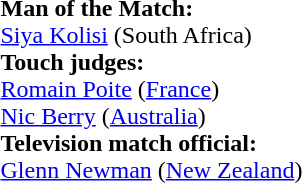<table style="width:50%">
<tr>
<td><br><strong>Man of the Match:</strong>
<br><a href='#'>Siya Kolisi</a> (South Africa)<br><strong>Touch judges:</strong>
<br><a href='#'>Romain Poite</a> (<a href='#'>France</a>)
<br><a href='#'>Nic Berry</a> (<a href='#'>Australia</a>)
<br><strong>Television match official:</strong>
<br><a href='#'>Glenn Newman</a> (<a href='#'>New Zealand</a>)</td>
</tr>
</table>
